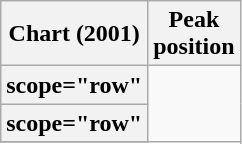<table class="wikitable plainrowheaders sortable">
<tr>
<th scope="col">Chart (2001)</th>
<th scope="col">Peak<br>position</th>
</tr>
<tr>
<th>scope="row" </th>
</tr>
<tr>
<th>scope="row" </th>
</tr>
<tr>
</tr>
</table>
